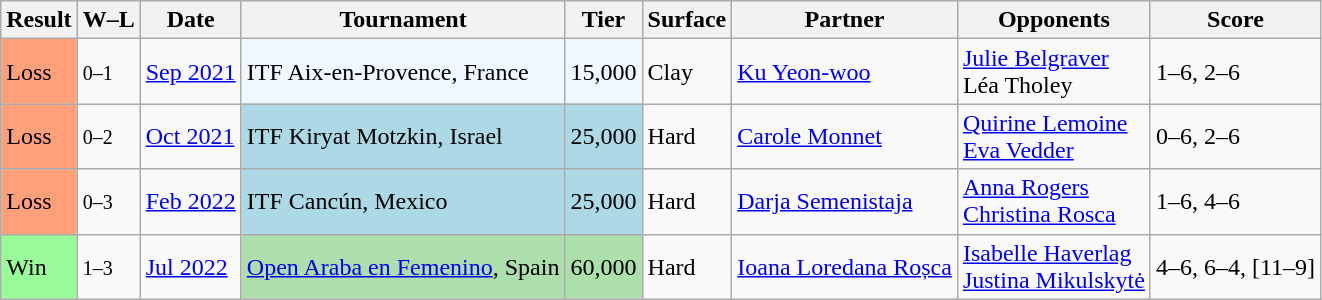<table class="sortable wikitable">
<tr>
<th>Result</th>
<th class="unsortable">W–L</th>
<th>Date</th>
<th>Tournament</th>
<th>Tier</th>
<th>Surface</th>
<th>Partner</th>
<th>Opponents</th>
<th class="unsortable">Score</th>
</tr>
<tr>
<td style="background:#ffa07a;">Loss</td>
<td><small>0–1</small></td>
<td><a href='#'>Sep 2021</a></td>
<td style="background:#f0f8ff;">ITF Aix-en-Provence, France</td>
<td style="background:#f0f8ff;">15,000</td>
<td>Clay</td>
<td> <a href='#'>Ku Yeon-woo</a></td>
<td> <a href='#'>Julie Belgraver</a> <br>  Léa Tholey</td>
<td>1–6, 2–6</td>
</tr>
<tr>
<td style="background:#ffa07a;">Loss</td>
<td><small>0–2</small></td>
<td><a href='#'>Oct 2021</a></td>
<td style="background:lightblue;">ITF Kiryat Motzkin, Israel</td>
<td style="background:lightblue;">25,000</td>
<td>Hard</td>
<td> <a href='#'>Carole Monnet</a></td>
<td> <a href='#'>Quirine Lemoine</a> <br>  <a href='#'>Eva Vedder</a></td>
<td>0–6, 2–6</td>
</tr>
<tr>
<td style="background:#ffa07a;">Loss</td>
<td><small>0–3</small></td>
<td><a href='#'>Feb 2022</a></td>
<td style="background:lightblue;">ITF Cancún, Mexico</td>
<td style="background:lightblue;">25,000</td>
<td>Hard</td>
<td> <a href='#'>Darja Semenistaja</a></td>
<td> <a href='#'>Anna Rogers</a> <br>  <a href='#'>Christina Rosca</a></td>
<td>1–6, 4–6</td>
</tr>
<tr>
<td style="background:#98fb98;">Win</td>
<td><small>1–3</small></td>
<td><a href='#'>Jul 2022</a></td>
<td style="background:#addfad;"><a href='#'>Open Araba en Femenino</a>, Spain</td>
<td style="background:#addfad;">60,000</td>
<td>Hard</td>
<td> <a href='#'>Ioana Loredana Roșca</a></td>
<td> <a href='#'>Isabelle Haverlag</a> <br>  <a href='#'>Justina Mikulskytė</a></td>
<td>4–6, 6–4, [11–9]</td>
</tr>
</table>
